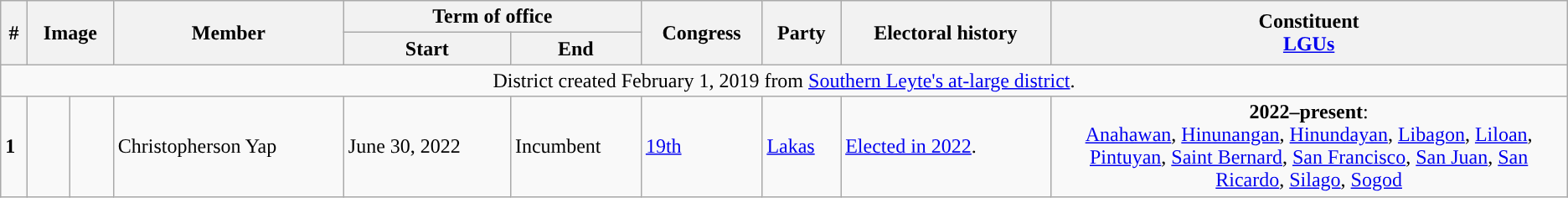<table class="wikitable">
<tr>
<th rowspan="2">#</th>
<th colspan="2" rowspan="2">Image</th>
<th rowspan="2">Member</th>
<th colspan="2">Term of office</th>
<th rowspan="2">Congress</th>
<th rowspan="2">Party</th>
<th rowspan="2">Electoral history</th>
<th rowspan="2" width="33%">Constituent<br><a href='#'>LGUs</a></th>
</tr>
<tr>
<th>Start</th>
<th>End</th>
</tr>
<tr>
<td colspan="10" style="text-align:center;">District created February 1, 2019 from <a href='#'>Southern Leyte's at-large district</a>.</td>
</tr>
<tr>
<td><strong>1</strong></td>
<td style="color:inherit;background:"></td>
<td></td>
<td>Christopherson Yap</td>
<td>June 30, 2022</td>
<td>Incumbent</td>
<td><a href='#'>19th</a></td>
<td><a href='#'>Lakas</a></td>
<td><a href='#'>Elected in 2022</a>.</td>
<td align="center"><strong>2022–present</strong>:<br><a href='#'>Anahawan</a>, <a href='#'>Hinunangan</a>,  <a href='#'>Hinundayan</a>,  <a href='#'>Libagon</a>, <a href='#'>Liloan</a>, <a href='#'>Pintuyan</a>, <a href='#'>Saint Bernard</a>,   <a href='#'>San Francisco</a>, <a href='#'>San Juan</a>,  <a href='#'>San Ricardo</a>, <a href='#'>Silago</a>, <a href='#'>Sogod</a></td>
</tr>
</table>
